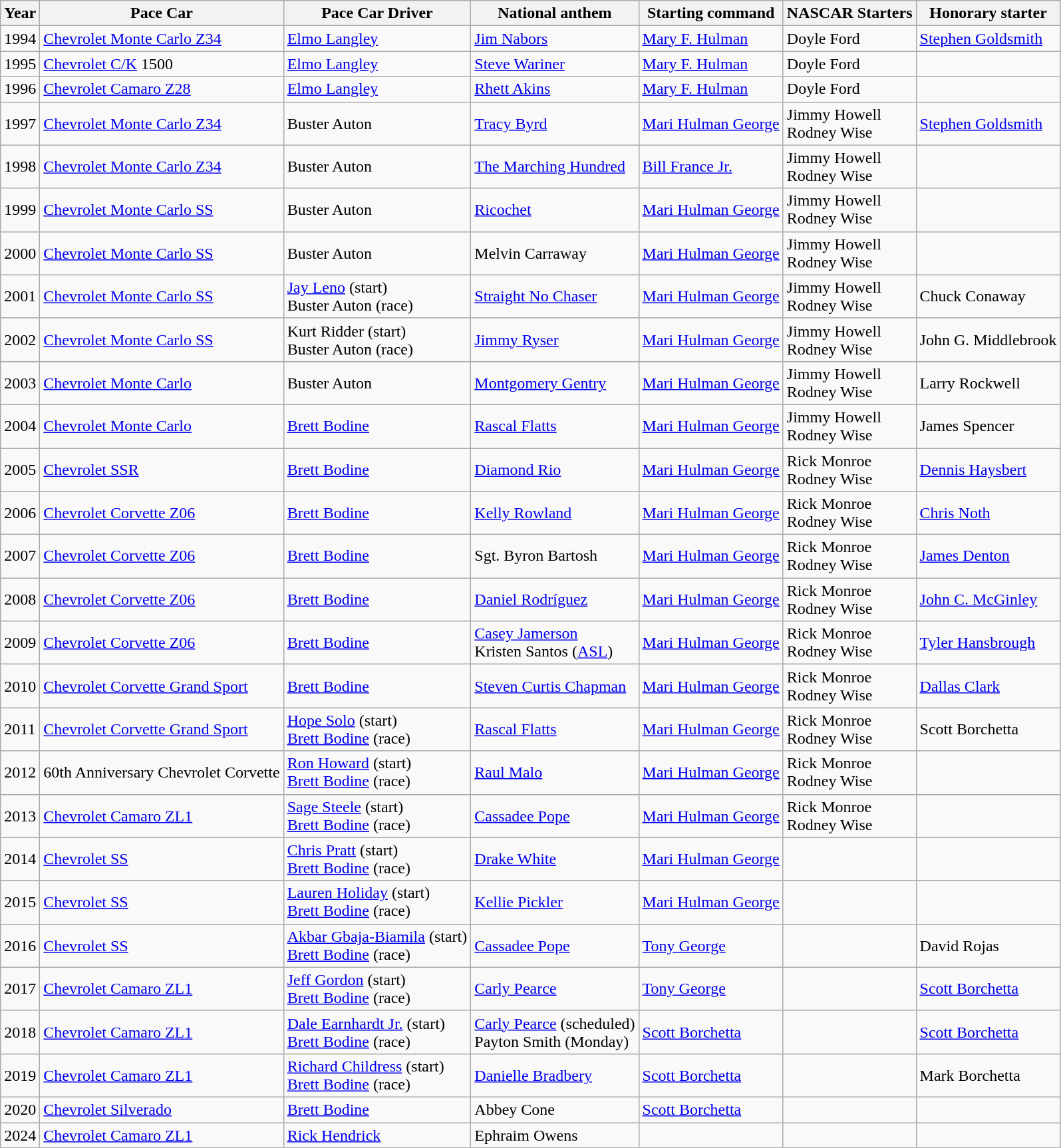<table class="wikitable">
<tr>
<th>Year</th>
<th>Pace Car</th>
<th>Pace Car Driver</th>
<th>National anthem</th>
<th>Starting command</th>
<th>NASCAR Starters</th>
<th>Honorary starter</th>
</tr>
<tr>
<td>1994</td>
<td><a href='#'>Chevrolet Monte Carlo Z34</a></td>
<td><a href='#'>Elmo Langley</a></td>
<td><a href='#'>Jim Nabors</a></td>
<td><a href='#'>Mary F. Hulman</a></td>
<td>Doyle Ford</td>
<td><a href='#'>Stephen Goldsmith</a></td>
</tr>
<tr>
<td>1995</td>
<td><a href='#'>Chevrolet C/K</a> 1500</td>
<td><a href='#'>Elmo Langley</a></td>
<td><a href='#'>Steve Wariner</a></td>
<td><a href='#'>Mary F. Hulman</a></td>
<td>Doyle Ford</td>
<td></td>
</tr>
<tr>
<td>1996</td>
<td><a href='#'>Chevrolet Camaro Z28</a></td>
<td><a href='#'>Elmo Langley</a></td>
<td><a href='#'>Rhett Akins</a></td>
<td><a href='#'>Mary F. Hulman</a></td>
<td>Doyle Ford</td>
<td></td>
</tr>
<tr>
<td>1997</td>
<td><a href='#'>Chevrolet Monte Carlo Z34</a></td>
<td>Buster Auton</td>
<td><a href='#'>Tracy Byrd</a></td>
<td><a href='#'>Mari Hulman George</a></td>
<td>Jimmy Howell <br>Rodney Wise</td>
<td><a href='#'>Stephen Goldsmith</a></td>
</tr>
<tr>
<td>1998</td>
<td><a href='#'>Chevrolet Monte Carlo Z34</a></td>
<td>Buster Auton</td>
<td><a href='#'>The Marching Hundred</a></td>
<td><a href='#'>Bill France Jr.</a></td>
<td>Jimmy Howell <br>Rodney Wise</td>
<td></td>
</tr>
<tr>
<td>1999</td>
<td><a href='#'>Chevrolet Monte Carlo SS</a></td>
<td>Buster Auton</td>
<td><a href='#'>Ricochet</a></td>
<td><a href='#'>Mari Hulman George</a></td>
<td>Jimmy Howell <br>Rodney Wise</td>
<td></td>
</tr>
<tr>
<td>2000</td>
<td><a href='#'>Chevrolet Monte Carlo SS</a></td>
<td>Buster Auton</td>
<td>Melvin Carraway</td>
<td><a href='#'>Mari Hulman George</a></td>
<td>Jimmy Howell <br>Rodney Wise</td>
<td></td>
</tr>
<tr>
<td>2001</td>
<td><a href='#'>Chevrolet Monte Carlo SS</a></td>
<td><a href='#'>Jay Leno</a> (start)<br>Buster Auton (race)</td>
<td><a href='#'>Straight No Chaser</a></td>
<td><a href='#'>Mari Hulman George</a></td>
<td>Jimmy Howell <br>Rodney Wise</td>
<td>Chuck Conaway</td>
</tr>
<tr>
<td>2002</td>
<td><a href='#'>Chevrolet Monte Carlo SS</a></td>
<td>Kurt Ridder (start)<br>Buster Auton (race)</td>
<td><a href='#'>Jimmy Ryser</a></td>
<td><a href='#'>Mari Hulman George</a></td>
<td>Jimmy Howell <br>Rodney Wise</td>
<td>John G. Middlebrook</td>
</tr>
<tr>
<td>2003</td>
<td><a href='#'>Chevrolet Monte Carlo</a></td>
<td>Buster Auton</td>
<td><a href='#'>Montgomery Gentry</a></td>
<td><a href='#'>Mari Hulman George</a></td>
<td>Jimmy Howell <br>Rodney Wise</td>
<td>Larry Rockwell</td>
</tr>
<tr>
<td>2004</td>
<td><a href='#'>Chevrolet Monte Carlo</a></td>
<td><a href='#'>Brett Bodine</a></td>
<td><a href='#'>Rascal Flatts</a></td>
<td><a href='#'>Mari Hulman George</a></td>
<td>Jimmy Howell <br>Rodney Wise</td>
<td>James Spencer</td>
</tr>
<tr>
<td>2005</td>
<td><a href='#'>Chevrolet SSR</a></td>
<td><a href='#'>Brett Bodine</a></td>
<td><a href='#'>Diamond Rio</a></td>
<td><a href='#'>Mari Hulman George</a></td>
<td>Rick Monroe<br>Rodney Wise</td>
<td><a href='#'>Dennis Haysbert</a></td>
</tr>
<tr>
<td>2006</td>
<td><a href='#'>Chevrolet Corvette Z06</a></td>
<td><a href='#'>Brett Bodine</a></td>
<td><a href='#'>Kelly Rowland</a></td>
<td><a href='#'>Mari Hulman George</a></td>
<td>Rick Monroe<br>Rodney Wise</td>
<td><a href='#'>Chris Noth</a></td>
</tr>
<tr>
<td>2007</td>
<td><a href='#'>Chevrolet Corvette Z06</a></td>
<td><a href='#'>Brett Bodine</a></td>
<td>Sgt. Byron Bartosh</td>
<td><a href='#'>Mari Hulman George</a></td>
<td>Rick Monroe<br>Rodney Wise</td>
<td><a href='#'>James Denton</a></td>
</tr>
<tr>
<td>2008</td>
<td><a href='#'>Chevrolet Corvette Z06</a></td>
<td><a href='#'>Brett Bodine</a></td>
<td><a href='#'>Daniel Rodríguez</a></td>
<td><a href='#'>Mari Hulman George</a></td>
<td>Rick Monroe<br>Rodney Wise</td>
<td><a href='#'>John C. McGinley</a></td>
</tr>
<tr>
<td>2009</td>
<td><a href='#'>Chevrolet Corvette Z06</a></td>
<td><a href='#'>Brett Bodine</a></td>
<td><a href='#'>Casey Jamerson</a><br>Kristen Santos (<a href='#'>ASL</a>)</td>
<td><a href='#'>Mari Hulman George</a></td>
<td>Rick Monroe<br>Rodney Wise</td>
<td><a href='#'>Tyler Hansbrough</a></td>
</tr>
<tr>
<td>2010</td>
<td><a href='#'>Chevrolet Corvette Grand Sport</a></td>
<td><a href='#'>Brett Bodine</a></td>
<td><a href='#'>Steven Curtis Chapman</a></td>
<td><a href='#'>Mari Hulman George</a></td>
<td>Rick Monroe<br>Rodney Wise</td>
<td><a href='#'>Dallas Clark</a></td>
</tr>
<tr>
<td>2011</td>
<td><a href='#'>Chevrolet Corvette Grand Sport</a></td>
<td><a href='#'>Hope Solo</a> (start) <br><a href='#'>Brett Bodine</a> (race)</td>
<td><a href='#'>Rascal Flatts</a></td>
<td><a href='#'>Mari Hulman George</a></td>
<td>Rick Monroe<br>Rodney Wise</td>
<td>Scott Borchetta</td>
</tr>
<tr>
<td>2012</td>
<td>60th Anniversary Chevrolet Corvette</td>
<td><a href='#'>Ron Howard</a> (start) <br><a href='#'>Brett Bodine</a> (race)</td>
<td><a href='#'>Raul Malo</a></td>
<td><a href='#'>Mari Hulman George</a></td>
<td>Rick Monroe<br>Rodney Wise</td>
<td></td>
</tr>
<tr>
<td>2013</td>
<td><a href='#'>Chevrolet Camaro ZL1</a></td>
<td><a href='#'>Sage Steele</a> (start) <br><a href='#'>Brett Bodine</a> (race)</td>
<td><a href='#'>Cassadee Pope</a></td>
<td><a href='#'>Mari Hulman George</a></td>
<td>Rick Monroe<br>Rodney Wise</td>
<td></td>
</tr>
<tr>
<td>2014</td>
<td><a href='#'>Chevrolet SS</a></td>
<td><a href='#'>Chris Pratt</a> (start) <br><a href='#'>Brett Bodine</a> (race)</td>
<td><a href='#'>Drake White</a></td>
<td><a href='#'>Mari Hulman George</a></td>
<td></td>
<td></td>
</tr>
<tr>
<td>2015</td>
<td><a href='#'>Chevrolet SS</a></td>
<td><a href='#'>Lauren Holiday</a> (start) <br><a href='#'>Brett Bodine</a> (race)</td>
<td><a href='#'>Kellie Pickler</a></td>
<td><a href='#'>Mari Hulman George</a></td>
<td></td>
<td></td>
</tr>
<tr>
<td>2016</td>
<td><a href='#'>Chevrolet SS</a></td>
<td><a href='#'>Akbar Gbaja-Biamila</a> (start)<br><a href='#'>Brett Bodine</a> (race)</td>
<td><a href='#'>Cassadee Pope</a></td>
<td><a href='#'>Tony George</a></td>
<td></td>
<td>David Rojas</td>
</tr>
<tr>
<td>2017</td>
<td><a href='#'>Chevrolet Camaro ZL1</a></td>
<td><a href='#'>Jeff Gordon</a> (start)<br><a href='#'>Brett Bodine</a> (race)</td>
<td><a href='#'>Carly Pearce</a></td>
<td><a href='#'>Tony George</a></td>
<td></td>
<td><a href='#'>Scott Borchetta</a></td>
</tr>
<tr>
<td>2018</td>
<td><a href='#'>Chevrolet Camaro ZL1</a></td>
<td><a href='#'>Dale Earnhardt Jr.</a> (start)<br><a href='#'>Brett Bodine</a> (race)</td>
<td><a href='#'>Carly Pearce</a> (scheduled)<br>Payton Smith (Monday)</td>
<td><a href='#'>Scott Borchetta</a></td>
<td></td>
<td><a href='#'>Scott Borchetta</a></td>
</tr>
<tr>
<td>2019</td>
<td><a href='#'>Chevrolet Camaro ZL1</a></td>
<td><a href='#'>Richard Childress</a> (start)<br><a href='#'>Brett Bodine</a> (race)</td>
<td><a href='#'>Danielle Bradbery</a></td>
<td><a href='#'>Scott Borchetta</a></td>
<td></td>
<td>Mark Borchetta</td>
</tr>
<tr>
<td>2020</td>
<td><a href='#'>Chevrolet Silverado</a></td>
<td><a href='#'>Brett Bodine</a></td>
<td>Abbey Cone</td>
<td><a href='#'>Scott Borchetta</a></td>
<td></td>
<td></td>
</tr>
<tr>
<td>2024</td>
<td><a href='#'>Chevrolet Camaro ZL1</a></td>
<td><a href='#'>Rick Hendrick</a></td>
<td>Ephraim Owens</td>
<td></td>
<td></td>
<td></td>
</tr>
</table>
